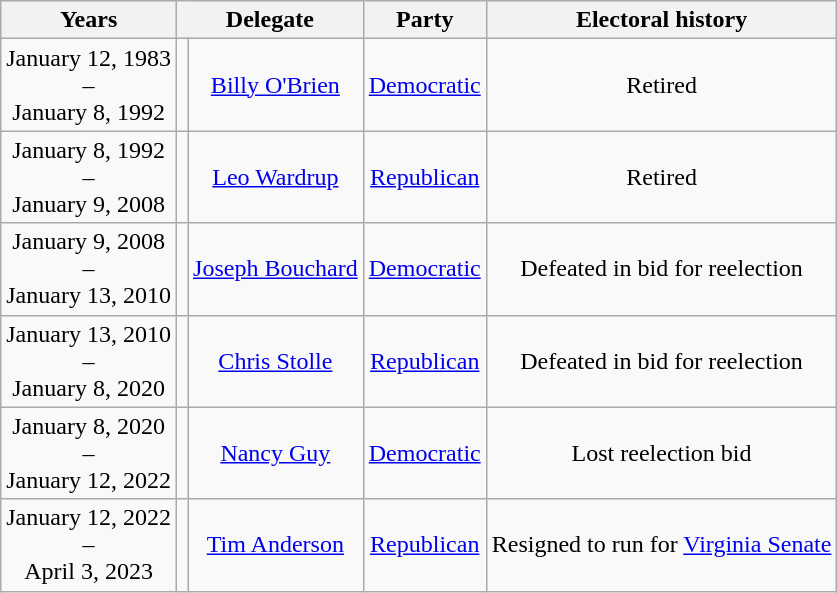<table class=wikitable style="text-align:center">
<tr valign=bottom>
<th>Years</th>
<th colspan=2>Delegate</th>
<th>Party</th>
<th>Electoral history</th>
</tr>
<tr>
<td nowrap><span>January 12, 1983</span><br>–<br><span>January 8, 1992</span></td>
<td></td>
<td><a href='#'>Billy O'Brien</a></td>
<td><a href='#'>Democratic</a></td>
<td>Retired</td>
</tr>
<tr>
<td nowrap><span>January 8, 1992</span><br>–<br><span>January 9, 2008</span></td>
<td></td>
<td><a href='#'>Leo Wardrup</a></td>
<td><a href='#'>Republican</a></td>
<td>Retired</td>
</tr>
<tr>
<td nowrap><span>January 9, 2008</span><br>–<br><span>January 13, 2010</span></td>
<td align=left></td>
<td><a href='#'>Joseph Bouchard</a></td>
<td><a href='#'>Democratic</a></td>
<td>Defeated in bid for reelection</td>
</tr>
<tr>
<td nowrap><span>January 13, 2010</span><br>–<br><span>January 8, 2020</span></td>
<td></td>
<td><a href='#'>Chris Stolle</a></td>
<td><a href='#'>Republican</a></td>
<td>Defeated in bid for reelection</td>
</tr>
<tr>
<td nowrap><span>January 8, 2020</span><br>–<br><span>January 12, 2022</span></td>
<td></td>
<td><a href='#'>Nancy Guy</a></td>
<td><a href='#'>Democratic</a></td>
<td>Lost reelection bid</td>
</tr>
<tr>
<td nowrap><span>January 12, 2022</span><br>–<br><span>April 3, 2023</span></td>
<td></td>
<td><a href='#'>Tim Anderson</a></td>
<td><a href='#'>Republican</a></td>
<td>Resigned to run for <a href='#'>Virginia Senate</a></td>
</tr>
</table>
